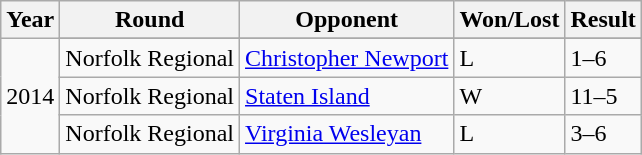<table class=wikitable>
<tr>
<th>Year</th>
<th>Round</th>
<th>Opponent</th>
<th>Won/Lost</th>
<th>Result</th>
</tr>
<tr>
<td rowspan=4>2014</td>
</tr>
<tr>
<td>Norfolk Regional</td>
<td><a href='#'>Christopher Newport</a></td>
<td>L</td>
<td>1–6</td>
</tr>
<tr>
<td>Norfolk Regional</td>
<td><a href='#'>Staten Island</a></td>
<td>W</td>
<td>11–5</td>
</tr>
<tr>
<td>Norfolk Regional</td>
<td><a href='#'>Virginia Wesleyan</a></td>
<td>L</td>
<td>3–6</td>
</tr>
</table>
